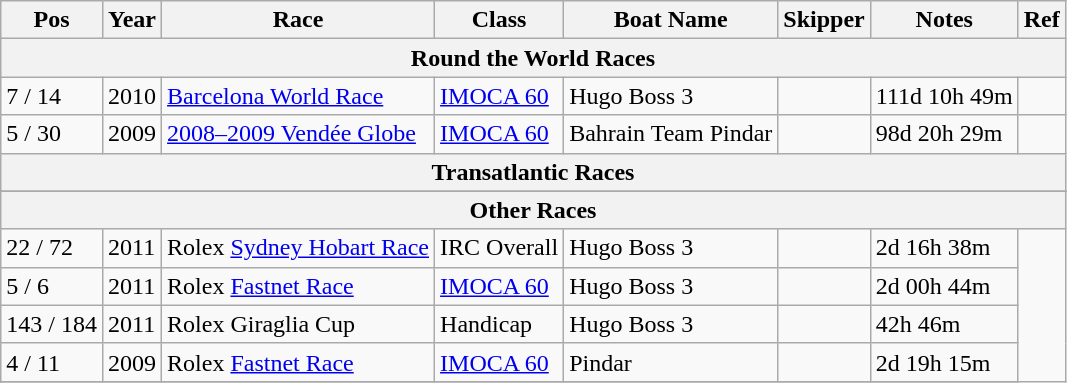<table class="wikitable sortable">
<tr>
<th>Pos</th>
<th>Year</th>
<th>Race</th>
<th>Class</th>
<th>Boat Name</th>
<th>Skipper</th>
<th>Notes</th>
<th>Ref</th>
</tr>
<tr>
<th colspan = 8><strong>Round the World Races</strong></th>
</tr>
<tr>
<td>7 / 14</td>
<td>2010</td>
<td><a href='#'>Barcelona World Race</a></td>
<td><a href='#'>IMOCA 60</a></td>
<td>Hugo Boss 3</td>
<td> <br> </td>
<td>111d 10h 49m</td>
<td></td>
</tr>
<tr>
<td>5 / 30</td>
<td>2009</td>
<td><a href='#'>2008–2009 Vendée Globe</a></td>
<td><a href='#'>IMOCA 60</a></td>
<td>Bahrain Team Pindar</td>
<td></td>
<td>98d 20h 29m</td>
<td></td>
</tr>
<tr>
<th colspan = 8><strong>Transatlantic Races</strong></th>
</tr>
<tr>
</tr>
<tr>
<th colspan = 8><strong>Other Races</strong></th>
</tr>
<tr>
<td>22 / 72</td>
<td>2011</td>
<td>Rolex <a href='#'>Sydney Hobart Race</a></td>
<td>IRC Overall</td>
<td>Hugo Boss 3</td>
<td></td>
<td>2d 16h 38m</td>
</tr>
<tr>
<td>5 / 6</td>
<td>2011</td>
<td>Rolex <a href='#'>Fastnet Race</a></td>
<td><a href='#'>IMOCA 60</a></td>
<td>Hugo Boss 3</td>
<td></td>
<td>2d 00h 44m</td>
</tr>
<tr>
<td>143 / 184</td>
<td>2011</td>
<td>Rolex Giraglia Cup</td>
<td>Handicap</td>
<td>Hugo Boss 3</td>
<td></td>
<td>42h 46m</td>
</tr>
<tr>
<td>4 / 11</td>
<td>2009</td>
<td>Rolex <a href='#'>Fastnet Race</a></td>
<td><a href='#'>IMOCA 60</a></td>
<td>Pindar</td>
<td></td>
<td>2d 19h 15m</td>
</tr>
<tr>
</tr>
<tr>
</tr>
</table>
